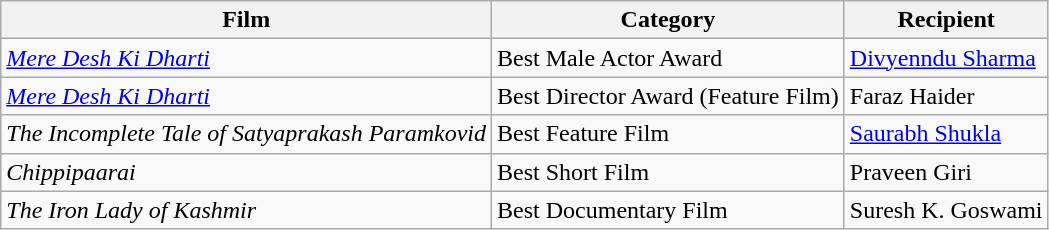<table class="wikitable">
<tr>
<th>Film</th>
<th>Category</th>
<th>Recipient</th>
</tr>
<tr>
<td><em><a href='#'>Mere Desh Ki Dharti</a></em></td>
<td>Best Male Actor Award</td>
<td><a href='#'>Divyenndu Sharma</a></td>
</tr>
<tr>
<td><em><a href='#'>Mere Desh Ki Dharti</a></em></td>
<td>Best Director Award (Feature Film)</td>
<td>Faraz Haider</td>
</tr>
<tr>
<td><em>The Incomplete Tale of Satyaprakash Paramkovid</em></td>
<td>Best Feature Film</td>
<td><a href='#'>Saurabh Shukla</a></td>
</tr>
<tr>
<td><em>Chippipaarai </em></td>
<td>Best Short Film</td>
<td>Praveen Giri</td>
</tr>
<tr>
<td><em>The Iron Lady of Kashmir</em></td>
<td>Best Documentary Film</td>
<td>Suresh K. Goswami</td>
</tr>
</table>
